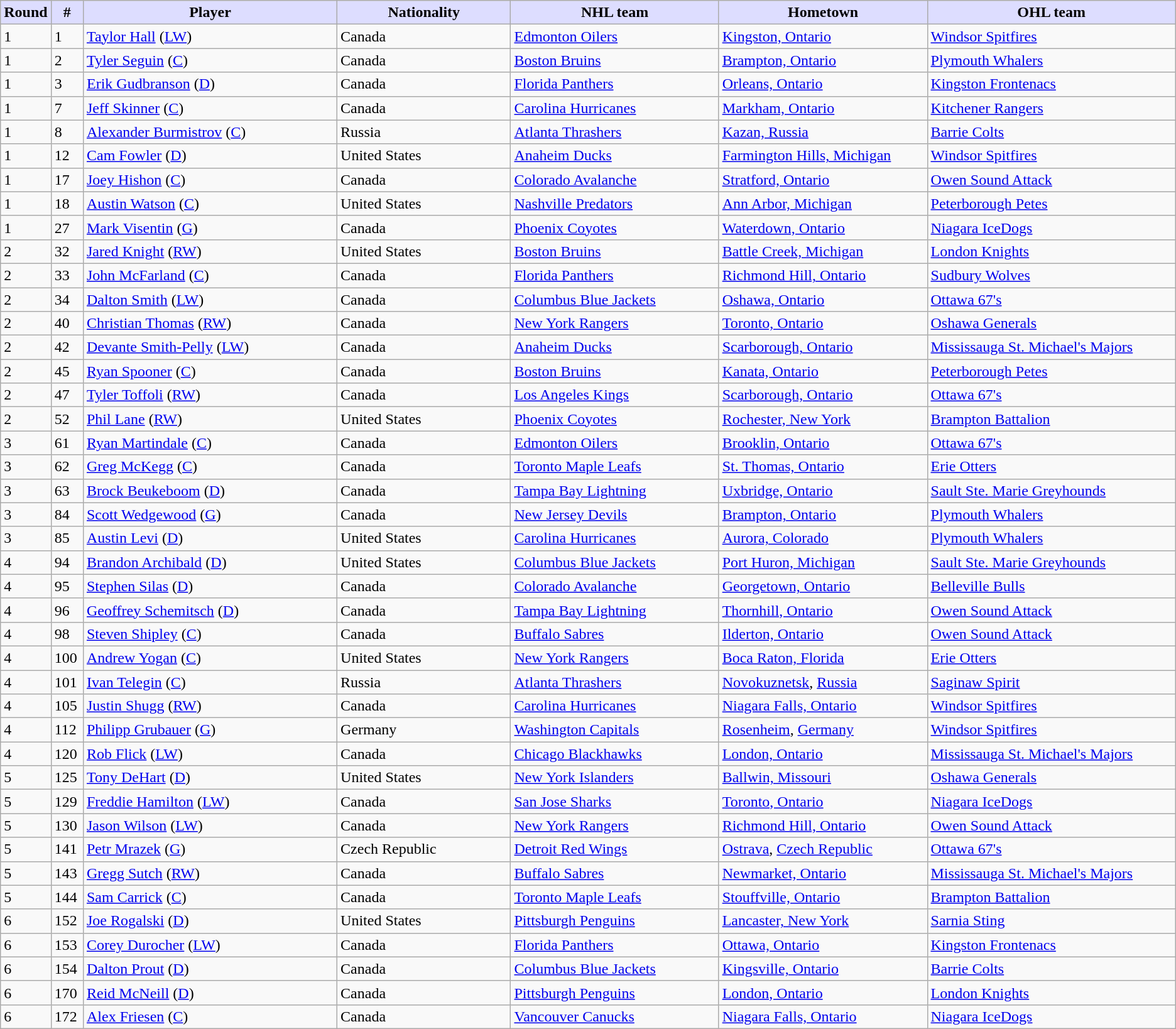<table class="wikitable">
<tr>
<th style="background:#ddf; width:2.75%;">Round</th>
<th style="background:#ddf; width:2.75%;">#</th>
<th style="background:#ddf; width:22.0%;">Player</th>
<th style="background:#ddf; width:15.0%;">Nationality</th>
<th style="background:#ddf; width:18.0%;">NHL team</th>
<th style="background:#ddf; width:18.0%;">Hometown</th>
<th style="background:#ddf; width:100.0%;">OHL team</th>
</tr>
<tr>
<td>1</td>
<td>1</td>
<td><a href='#'>Taylor Hall</a> (<a href='#'>LW</a>)</td>
<td> Canada</td>
<td><a href='#'>Edmonton Oilers</a></td>
<td><a href='#'>Kingston, Ontario</a></td>
<td><a href='#'>Windsor Spitfires</a></td>
</tr>
<tr>
<td>1</td>
<td>2</td>
<td><a href='#'>Tyler Seguin</a> (<a href='#'>C</a>)</td>
<td> Canada</td>
<td><a href='#'>Boston Bruins</a></td>
<td><a href='#'>Brampton, Ontario</a></td>
<td><a href='#'>Plymouth Whalers</a></td>
</tr>
<tr>
<td>1</td>
<td>3</td>
<td><a href='#'>Erik Gudbranson</a> (<a href='#'>D</a>)</td>
<td> Canada</td>
<td><a href='#'>Florida Panthers</a></td>
<td><a href='#'>Orleans, Ontario</a></td>
<td><a href='#'>Kingston Frontenacs</a></td>
</tr>
<tr>
<td>1</td>
<td>7</td>
<td><a href='#'>Jeff Skinner</a> (<a href='#'>C</a>)</td>
<td> Canada</td>
<td><a href='#'>Carolina Hurricanes</a></td>
<td><a href='#'>Markham, Ontario</a></td>
<td><a href='#'>Kitchener Rangers</a></td>
</tr>
<tr>
<td>1</td>
<td>8</td>
<td><a href='#'>Alexander Burmistrov</a> (<a href='#'>C</a>)</td>
<td> Russia</td>
<td><a href='#'>Atlanta Thrashers</a></td>
<td><a href='#'>Kazan, Russia</a></td>
<td><a href='#'>Barrie Colts</a></td>
</tr>
<tr>
<td>1</td>
<td>12</td>
<td><a href='#'>Cam Fowler</a> (<a href='#'>D</a>)</td>
<td> United States</td>
<td><a href='#'>Anaheim Ducks</a></td>
<td><a href='#'>Farmington Hills, Michigan</a></td>
<td><a href='#'>Windsor Spitfires</a></td>
</tr>
<tr>
<td>1</td>
<td>17</td>
<td><a href='#'>Joey Hishon</a> (<a href='#'>C</a>)</td>
<td> Canada</td>
<td><a href='#'>Colorado Avalanche</a></td>
<td><a href='#'>Stratford, Ontario</a></td>
<td><a href='#'>Owen Sound Attack</a></td>
</tr>
<tr>
<td>1</td>
<td>18</td>
<td><a href='#'>Austin Watson</a> (<a href='#'>C</a>)</td>
<td> United States</td>
<td><a href='#'>Nashville Predators</a></td>
<td><a href='#'>Ann Arbor, Michigan</a></td>
<td><a href='#'>Peterborough Petes</a></td>
</tr>
<tr>
<td>1</td>
<td>27</td>
<td><a href='#'>Mark Visentin</a> (<a href='#'>G</a>)</td>
<td> Canada</td>
<td><a href='#'>Phoenix Coyotes</a></td>
<td><a href='#'>Waterdown, Ontario</a></td>
<td><a href='#'>Niagara IceDogs</a></td>
</tr>
<tr>
<td>2</td>
<td>32</td>
<td><a href='#'>Jared Knight</a> (<a href='#'>RW</a>)</td>
<td> United States</td>
<td><a href='#'>Boston Bruins</a></td>
<td><a href='#'>Battle Creek, Michigan</a></td>
<td><a href='#'>London Knights</a></td>
</tr>
<tr>
<td>2</td>
<td>33</td>
<td><a href='#'>John McFarland</a> (<a href='#'>C</a>)</td>
<td> Canada</td>
<td><a href='#'>Florida Panthers</a></td>
<td><a href='#'>Richmond Hill, Ontario</a></td>
<td><a href='#'>Sudbury Wolves</a></td>
</tr>
<tr>
<td>2</td>
<td>34</td>
<td><a href='#'>Dalton Smith</a> (<a href='#'>LW</a>)</td>
<td> Canada</td>
<td><a href='#'>Columbus Blue Jackets</a></td>
<td><a href='#'>Oshawa, Ontario</a></td>
<td><a href='#'>Ottawa 67's</a></td>
</tr>
<tr>
<td>2</td>
<td>40</td>
<td><a href='#'>Christian Thomas</a> (<a href='#'>RW</a>)</td>
<td> Canada</td>
<td><a href='#'>New York Rangers</a></td>
<td><a href='#'>Toronto, Ontario</a></td>
<td><a href='#'>Oshawa Generals</a></td>
</tr>
<tr>
<td>2</td>
<td>42</td>
<td><a href='#'>Devante Smith-Pelly</a> (<a href='#'>LW</a>)</td>
<td> Canada</td>
<td><a href='#'>Anaheim Ducks</a></td>
<td><a href='#'>Scarborough, Ontario</a></td>
<td><a href='#'>Mississauga St. Michael's Majors</a></td>
</tr>
<tr>
<td>2</td>
<td>45</td>
<td><a href='#'>Ryan Spooner</a> (<a href='#'>C</a>)</td>
<td> Canada</td>
<td><a href='#'>Boston Bruins</a></td>
<td><a href='#'>Kanata, Ontario</a></td>
<td><a href='#'>Peterborough Petes</a></td>
</tr>
<tr>
<td>2</td>
<td>47</td>
<td><a href='#'>Tyler Toffoli</a> (<a href='#'>RW</a>)</td>
<td> Canada</td>
<td><a href='#'>Los Angeles Kings</a></td>
<td><a href='#'>Scarborough, Ontario</a></td>
<td><a href='#'>Ottawa 67's</a></td>
</tr>
<tr>
<td>2</td>
<td>52</td>
<td><a href='#'>Phil Lane</a> (<a href='#'>RW</a>)</td>
<td> United States</td>
<td><a href='#'>Phoenix Coyotes</a></td>
<td><a href='#'>Rochester, New York</a></td>
<td><a href='#'>Brampton Battalion</a></td>
</tr>
<tr>
<td>3</td>
<td>61</td>
<td><a href='#'>Ryan Martindale</a> (<a href='#'>C</a>)</td>
<td> Canada</td>
<td><a href='#'>Edmonton Oilers</a></td>
<td><a href='#'>Brooklin, Ontario</a></td>
<td><a href='#'>Ottawa 67's</a></td>
</tr>
<tr>
<td>3</td>
<td>62</td>
<td><a href='#'>Greg McKegg</a> (<a href='#'>C</a>)</td>
<td> Canada</td>
<td><a href='#'>Toronto Maple Leafs</a></td>
<td><a href='#'>St. Thomas, Ontario</a></td>
<td><a href='#'>Erie Otters</a></td>
</tr>
<tr>
<td>3</td>
<td>63</td>
<td><a href='#'>Brock Beukeboom</a> (<a href='#'>D</a>)</td>
<td> Canada</td>
<td><a href='#'>Tampa Bay Lightning</a></td>
<td><a href='#'>Uxbridge, Ontario</a></td>
<td><a href='#'>Sault Ste. Marie Greyhounds</a></td>
</tr>
<tr>
<td>3</td>
<td>84</td>
<td><a href='#'>Scott Wedgewood</a> (<a href='#'>G</a>)</td>
<td> Canada</td>
<td><a href='#'>New Jersey Devils</a></td>
<td><a href='#'>Brampton, Ontario</a></td>
<td><a href='#'>Plymouth Whalers</a></td>
</tr>
<tr>
<td>3</td>
<td>85</td>
<td><a href='#'>Austin Levi</a> (<a href='#'>D</a>)</td>
<td> United States</td>
<td><a href='#'>Carolina Hurricanes</a></td>
<td><a href='#'>Aurora, Colorado</a></td>
<td><a href='#'>Plymouth Whalers</a></td>
</tr>
<tr>
<td>4</td>
<td>94</td>
<td><a href='#'>Brandon Archibald</a> (<a href='#'>D</a>)</td>
<td> United States</td>
<td><a href='#'>Columbus Blue Jackets</a></td>
<td><a href='#'>Port Huron, Michigan</a></td>
<td><a href='#'>Sault Ste. Marie Greyhounds</a></td>
</tr>
<tr>
<td>4</td>
<td>95</td>
<td><a href='#'>Stephen Silas</a> (<a href='#'>D</a>)</td>
<td> Canada</td>
<td><a href='#'>Colorado Avalanche</a></td>
<td><a href='#'>Georgetown, Ontario</a></td>
<td><a href='#'>Belleville Bulls</a></td>
</tr>
<tr>
<td>4</td>
<td>96</td>
<td><a href='#'>Geoffrey Schemitsch</a> (<a href='#'>D</a>)</td>
<td> Canada</td>
<td><a href='#'>Tampa Bay Lightning</a></td>
<td><a href='#'>Thornhill, Ontario</a></td>
<td><a href='#'>Owen Sound Attack</a></td>
</tr>
<tr>
<td>4</td>
<td>98</td>
<td><a href='#'>Steven Shipley</a> (<a href='#'>C</a>)</td>
<td> Canada</td>
<td><a href='#'>Buffalo Sabres</a></td>
<td><a href='#'>Ilderton, Ontario</a></td>
<td><a href='#'>Owen Sound Attack</a></td>
</tr>
<tr>
<td>4</td>
<td>100</td>
<td><a href='#'>Andrew Yogan</a> (<a href='#'>C</a>)</td>
<td> United States</td>
<td><a href='#'>New York Rangers</a></td>
<td><a href='#'>Boca Raton, Florida</a></td>
<td><a href='#'>Erie Otters</a></td>
</tr>
<tr>
<td>4</td>
<td>101</td>
<td><a href='#'>Ivan Telegin</a> (<a href='#'>C</a>)</td>
<td> Russia</td>
<td><a href='#'>Atlanta Thrashers</a></td>
<td><a href='#'>Novokuznetsk</a>, <a href='#'>Russia</a></td>
<td><a href='#'>Saginaw Spirit</a></td>
</tr>
<tr>
<td>4</td>
<td>105</td>
<td><a href='#'>Justin Shugg</a> (<a href='#'>RW</a>)</td>
<td> Canada</td>
<td><a href='#'>Carolina Hurricanes</a></td>
<td><a href='#'>Niagara Falls, Ontario</a></td>
<td><a href='#'>Windsor Spitfires</a></td>
</tr>
<tr>
<td>4</td>
<td>112</td>
<td><a href='#'>Philipp Grubauer</a> (<a href='#'>G</a>)</td>
<td> Germany</td>
<td><a href='#'>Washington Capitals</a></td>
<td><a href='#'>Rosenheim</a>, <a href='#'>Germany</a></td>
<td><a href='#'>Windsor Spitfires</a></td>
</tr>
<tr>
<td>4</td>
<td>120</td>
<td><a href='#'>Rob Flick</a> (<a href='#'>LW</a>)</td>
<td> Canada</td>
<td><a href='#'>Chicago Blackhawks</a></td>
<td><a href='#'>London, Ontario</a></td>
<td><a href='#'>Mississauga St. Michael's Majors</a></td>
</tr>
<tr>
<td>5</td>
<td>125</td>
<td><a href='#'>Tony DeHart</a> (<a href='#'>D</a>)</td>
<td> United States</td>
<td><a href='#'>New York Islanders</a></td>
<td><a href='#'>Ballwin, Missouri</a></td>
<td><a href='#'>Oshawa Generals</a></td>
</tr>
<tr>
<td>5</td>
<td>129</td>
<td><a href='#'>Freddie Hamilton</a> (<a href='#'>LW</a>)</td>
<td> Canada</td>
<td><a href='#'>San Jose Sharks</a></td>
<td><a href='#'>Toronto, Ontario</a></td>
<td><a href='#'>Niagara IceDogs</a></td>
</tr>
<tr>
<td>5</td>
<td>130</td>
<td><a href='#'>Jason Wilson</a> (<a href='#'>LW</a>)</td>
<td> Canada</td>
<td><a href='#'>New York Rangers</a></td>
<td><a href='#'>Richmond Hill, Ontario</a></td>
<td><a href='#'>Owen Sound Attack</a></td>
</tr>
<tr>
<td>5</td>
<td>141</td>
<td><a href='#'>Petr Mrazek</a> (<a href='#'>G</a>)</td>
<td> Czech Republic</td>
<td><a href='#'>Detroit Red Wings</a></td>
<td><a href='#'>Ostrava</a>, <a href='#'>Czech Republic</a></td>
<td><a href='#'>Ottawa 67's</a></td>
</tr>
<tr>
<td>5</td>
<td>143</td>
<td><a href='#'>Gregg Sutch</a> (<a href='#'>RW</a>)</td>
<td> Canada</td>
<td><a href='#'>Buffalo Sabres</a></td>
<td><a href='#'>Newmarket, Ontario</a></td>
<td><a href='#'>Mississauga St. Michael's Majors</a></td>
</tr>
<tr>
<td>5</td>
<td>144</td>
<td><a href='#'>Sam Carrick</a> (<a href='#'>C</a>)</td>
<td> Canada</td>
<td><a href='#'>Toronto Maple Leafs</a></td>
<td><a href='#'>Stouffville, Ontario</a></td>
<td><a href='#'>Brampton Battalion</a></td>
</tr>
<tr>
<td>6</td>
<td>152</td>
<td><a href='#'>Joe Rogalski</a> (<a href='#'>D</a>)</td>
<td> United States</td>
<td><a href='#'>Pittsburgh Penguins</a></td>
<td><a href='#'>Lancaster, New York</a></td>
<td><a href='#'>Sarnia Sting</a></td>
</tr>
<tr>
<td>6</td>
<td>153</td>
<td><a href='#'>Corey Durocher</a> (<a href='#'>LW</a>)</td>
<td> Canada</td>
<td><a href='#'>Florida Panthers</a></td>
<td><a href='#'>Ottawa, Ontario</a></td>
<td><a href='#'>Kingston Frontenacs</a></td>
</tr>
<tr>
<td>6</td>
<td>154</td>
<td><a href='#'>Dalton Prout</a> (<a href='#'>D</a>)</td>
<td> Canada</td>
<td><a href='#'>Columbus Blue Jackets</a></td>
<td><a href='#'>Kingsville, Ontario</a></td>
<td><a href='#'>Barrie Colts</a></td>
</tr>
<tr>
<td>6</td>
<td>170</td>
<td><a href='#'>Reid McNeill</a> (<a href='#'>D</a>)</td>
<td> Canada</td>
<td><a href='#'>Pittsburgh Penguins</a></td>
<td><a href='#'>London, Ontario</a></td>
<td><a href='#'>London Knights</a></td>
</tr>
<tr>
<td>6</td>
<td>172</td>
<td><a href='#'>Alex Friesen</a> (<a href='#'>C</a>)</td>
<td> Canada</td>
<td><a href='#'>Vancouver Canucks</a></td>
<td><a href='#'>Niagara Falls, Ontario</a></td>
<td><a href='#'>Niagara IceDogs</a></td>
</tr>
</table>
